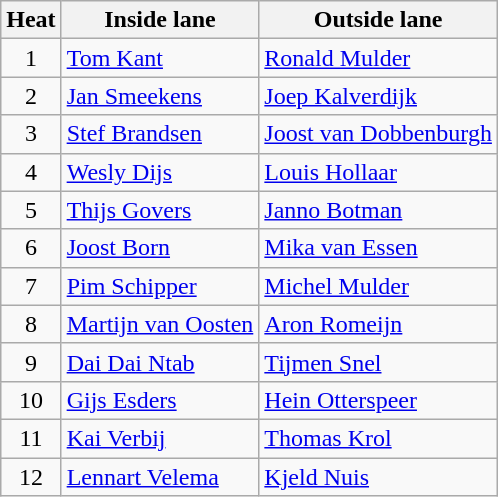<table class="wikitable">
<tr>
<th>Heat</th>
<th>Inside lane</th>
<th>Outside lane</th>
</tr>
<tr>
<td align="center">1</td>
<td><a href='#'>Tom Kant</a></td>
<td><a href='#'>Ronald Mulder</a></td>
</tr>
<tr>
<td align="center">2</td>
<td><a href='#'>Jan Smeekens</a></td>
<td><a href='#'>Joep Kalverdijk</a></td>
</tr>
<tr>
<td align="center">3</td>
<td><a href='#'>Stef Brandsen</a></td>
<td><a href='#'>Joost van Dobbenburgh</a></td>
</tr>
<tr>
<td align="center">4</td>
<td><a href='#'>Wesly Dijs</a></td>
<td><a href='#'>Louis Hollaar</a></td>
</tr>
<tr>
<td align="center">5</td>
<td><a href='#'>Thijs Govers</a></td>
<td><a href='#'>Janno Botman</a></td>
</tr>
<tr>
<td align="center">6</td>
<td><a href='#'>Joost Born</a></td>
<td><a href='#'>Mika van Essen</a></td>
</tr>
<tr>
<td align="center">7</td>
<td><a href='#'>Pim Schipper</a></td>
<td><a href='#'>Michel Mulder</a></td>
</tr>
<tr>
<td align="center">8</td>
<td><a href='#'>Martijn van Oosten</a></td>
<td><a href='#'>Aron Romeijn</a></td>
</tr>
<tr>
<td align="center">9</td>
<td><a href='#'>Dai Dai Ntab</a></td>
<td><a href='#'>Tijmen Snel</a></td>
</tr>
<tr>
<td align="center">10</td>
<td><a href='#'>Gijs Esders</a></td>
<td><a href='#'>Hein Otterspeer</a></td>
</tr>
<tr>
<td align="center">11</td>
<td><a href='#'>Kai Verbij</a></td>
<td><a href='#'>Thomas Krol</a></td>
</tr>
<tr>
<td align="center">12</td>
<td><a href='#'>Lennart Velema</a></td>
<td><a href='#'>Kjeld Nuis</a></td>
</tr>
</table>
